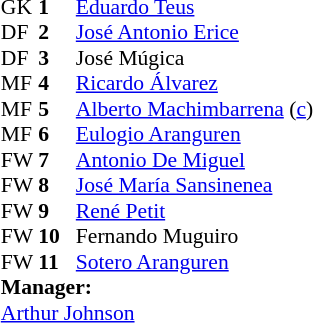<table style="font-size:90%; margin:0.2em auto;" cellspacing="0" cellpadding="0">
<tr>
<th width="25"></th>
<th width="25"></th>
</tr>
<tr>
<td>GK</td>
<td><strong>1</strong></td>
<td> <a href='#'>Eduardo Teus</a></td>
</tr>
<tr>
<td>DF</td>
<td><strong>2</strong></td>
<td> <a href='#'>José Antonio Erice</a></td>
</tr>
<tr>
<td>DF</td>
<td><strong>3</strong></td>
<td> José Múgica</td>
</tr>
<tr>
<td>MF</td>
<td><strong>4</strong></td>
<td> <a href='#'>Ricardo Álvarez</a></td>
</tr>
<tr>
<td>MF</td>
<td><strong>5</strong></td>
<td> <a href='#'>Alberto Machimbarrena</a> (<a href='#'>c</a>)</td>
</tr>
<tr>
<td>MF</td>
<td><strong>6</strong></td>
<td> <a href='#'>Eulogio Aranguren</a></td>
</tr>
<tr>
<td>FW</td>
<td><strong>7</strong></td>
<td> <a href='#'>Antonio De Miguel</a></td>
</tr>
<tr>
<td>FW</td>
<td><strong>8</strong></td>
<td> <a href='#'>José María Sansinenea</a></td>
</tr>
<tr>
<td>FW</td>
<td><strong>9</strong></td>
<td> <a href='#'>René Petit</a></td>
</tr>
<tr>
<td>FW</td>
<td><strong>10</strong></td>
<td> Fernando Muguiro</td>
</tr>
<tr>
<td>FW</td>
<td><strong>11</strong></td>
<td> <a href='#'>Sotero Aranguren</a></td>
</tr>
<tr>
<td colspan=3><strong>Manager:</strong></td>
</tr>
<tr>
<td colspan=4> <a href='#'>Arthur Johnson</a></td>
</tr>
</table>
